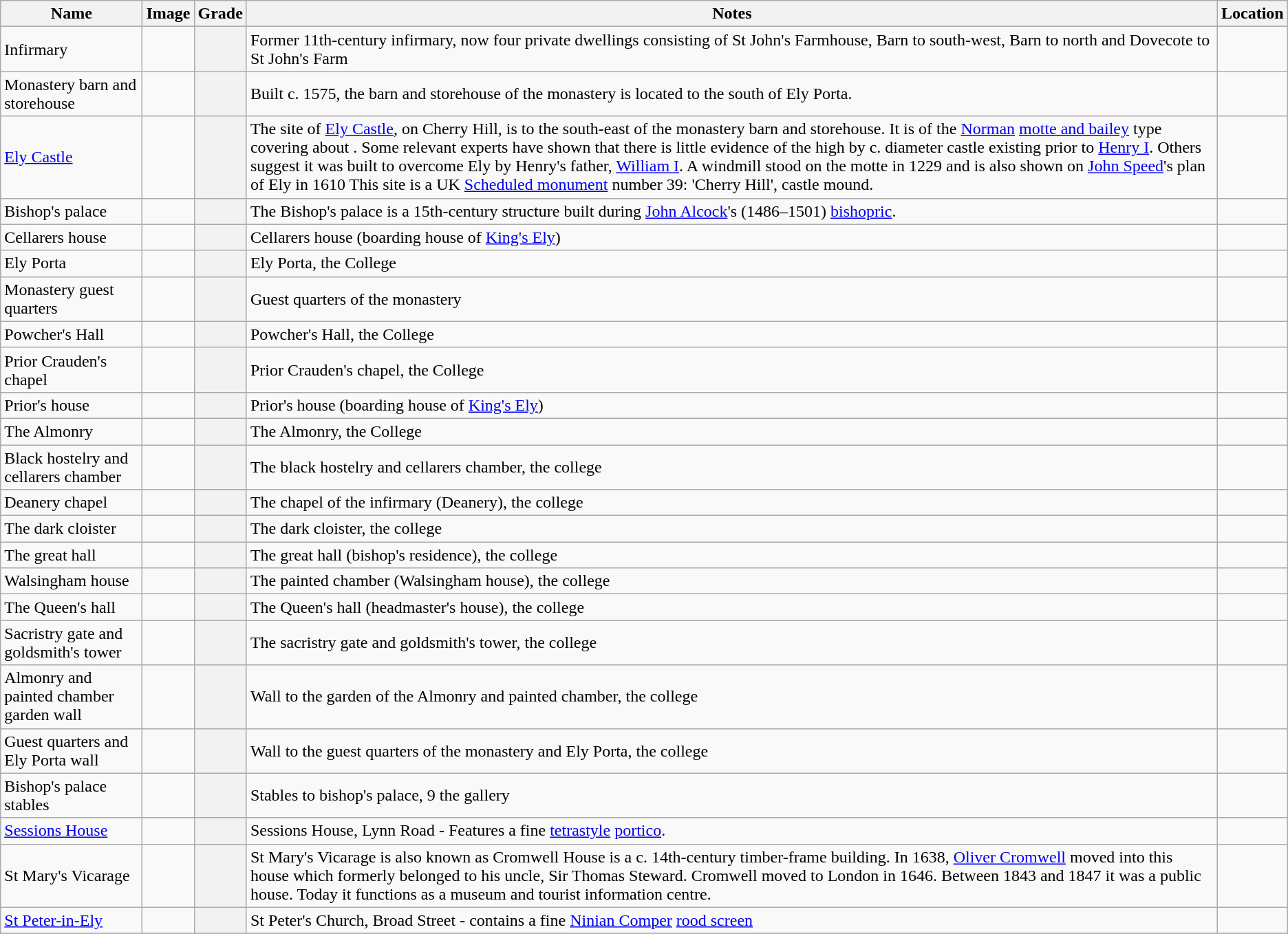<table class="wikitable sortable">
<tr>
<th>Name</th>
<th class="unsortable">Image</th>
<th>Grade</th>
<th class="unsortable">Notes</th>
<th>Location</th>
</tr>
<tr>
<td>Infirmary</td>
<td></td>
<th></th>
<td>Former 11th-century infirmary, now four private dwellings consisting of St John's Farmhouse, Barn to south-west, Barn to north and Dovecote to St John's Farm</td>
<td></td>
</tr>
<tr>
<td>Monastery barn and storehouse</td>
<td></td>
<th></th>
<td>Built c. 1575, the barn and storehouse of the monastery is located to the south of Ely Porta.</td>
<td></td>
</tr>
<tr>
<td><a href='#'>Ely Castle</a></td>
<td></td>
<th></th>
<td>The site of <a href='#'>Ely Castle</a>, on Cherry Hill, is to the south-east of the monastery barn and storehouse. It is of the <a href='#'>Norman</a> <a href='#'>motte and bailey</a> type covering about . Some relevant experts have shown that there is little evidence of the  high by c.  diameter castle existing prior to <a href='#'>Henry I</a>. Others suggest it was built to overcome Ely by Henry's father, <a href='#'>William I</a>. A windmill stood on the motte in 1229 and is also shown on <a href='#'>John Speed</a>'s plan of Ely in 1610 This site is a UK <a href='#'>Scheduled monument</a> number 39: 'Cherry Hill', castle mound.</td>
<td></td>
</tr>
<tr>
<td>Bishop's palace</td>
<td></td>
<th></th>
<td>The Bishop's palace is a 15th-century structure built during <a href='#'>John Alcock</a>'s (1486–1501) <a href='#'>bishopric</a>.</td>
<td></td>
</tr>
<tr>
<td>Cellarers house</td>
<td></td>
<th></th>
<td>Cellarers house (boarding house of <a href='#'>King's Ely</a>)</td>
<td></td>
</tr>
<tr>
<td>Ely Porta</td>
<td></td>
<th></th>
<td>Ely Porta, the College</td>
<td></td>
</tr>
<tr>
<td>Monastery guest quarters</td>
<td></td>
<th></th>
<td>Guest quarters of the monastery</td>
<td></td>
</tr>
<tr>
<td>Powcher's Hall</td>
<td></td>
<th></th>
<td>Powcher's Hall, the College</td>
<td></td>
</tr>
<tr>
<td>Prior Crauden's chapel</td>
<td></td>
<th></th>
<td>Prior Crauden's chapel, the College</td>
<td></td>
</tr>
<tr>
<td>Prior's house</td>
<td></td>
<th></th>
<td>Prior's house (boarding house of <a href='#'>King's Ely</a>)</td>
<td></td>
</tr>
<tr>
<td>The Almonry</td>
<td></td>
<th></th>
<td>The Almonry, the College</td>
<td></td>
</tr>
<tr>
<td>Black hostelry and cellarers chamber</td>
<td></td>
<th></th>
<td>The black hostelry and cellarers chamber, the college</td>
<td></td>
</tr>
<tr>
<td>Deanery chapel</td>
<td></td>
<th></th>
<td>The chapel of the infirmary (Deanery), the college</td>
<td></td>
</tr>
<tr>
<td>The dark cloister</td>
<td></td>
<th></th>
<td>The dark cloister, the college</td>
<td></td>
</tr>
<tr>
<td>The great hall</td>
<td></td>
<th></th>
<td>The great hall (bishop's residence), the college</td>
<td></td>
</tr>
<tr>
<td>Walsingham house</td>
<td></td>
<th></th>
<td>The painted chamber (Walsingham house), the college</td>
<td></td>
</tr>
<tr>
<td>The Queen's hall</td>
<td></td>
<th></th>
<td>The Queen's hall (headmaster's house), the college</td>
<td></td>
</tr>
<tr>
<td>Sacristry gate and goldsmith's tower</td>
<td></td>
<th></th>
<td>The sacristry gate and goldsmith's tower, the college</td>
<td></td>
</tr>
<tr>
<td>Almonry and painted chamber garden wall</td>
<td></td>
<th></th>
<td>Wall to the garden of the Almonry and painted chamber, the college</td>
<td></td>
</tr>
<tr>
<td>Guest quarters and Ely Porta wall</td>
<td></td>
<th></th>
<td>Wall to the guest quarters of the monastery and Ely Porta, the college</td>
<td></td>
</tr>
<tr>
<td>Bishop's palace stables</td>
<td></td>
<th></th>
<td>Stables to bishop's palace, 9 the gallery</td>
<td></td>
</tr>
<tr>
<td><a href='#'>Sessions House</a></td>
<td></td>
<th></th>
<td>Sessions House, Lynn Road - Features a fine <a href='#'>tetrastyle</a> <a href='#'>portico</a>.</td>
<td></td>
</tr>
<tr>
<td>St Mary's Vicarage</td>
<td></td>
<th></th>
<td>St Mary's Vicarage is also known as Cromwell House is a c. 14th-century timber-frame building. In 1638, <a href='#'>Oliver Cromwell</a> moved into this house which formerly belonged to his uncle, Sir Thomas Steward. Cromwell moved to London in 1646. Between 1843 and 1847 it was a public house. Today it functions as a museum and tourist information centre.</td>
<td></td>
</tr>
<tr>
<td><a href='#'>St Peter-in-Ely</a></td>
<td></td>
<th></th>
<td>St Peter's Church, Broad Street - contains a fine <a href='#'>Ninian Comper</a> <a href='#'>rood screen</a></td>
<td></td>
</tr>
<tr>
</tr>
</table>
